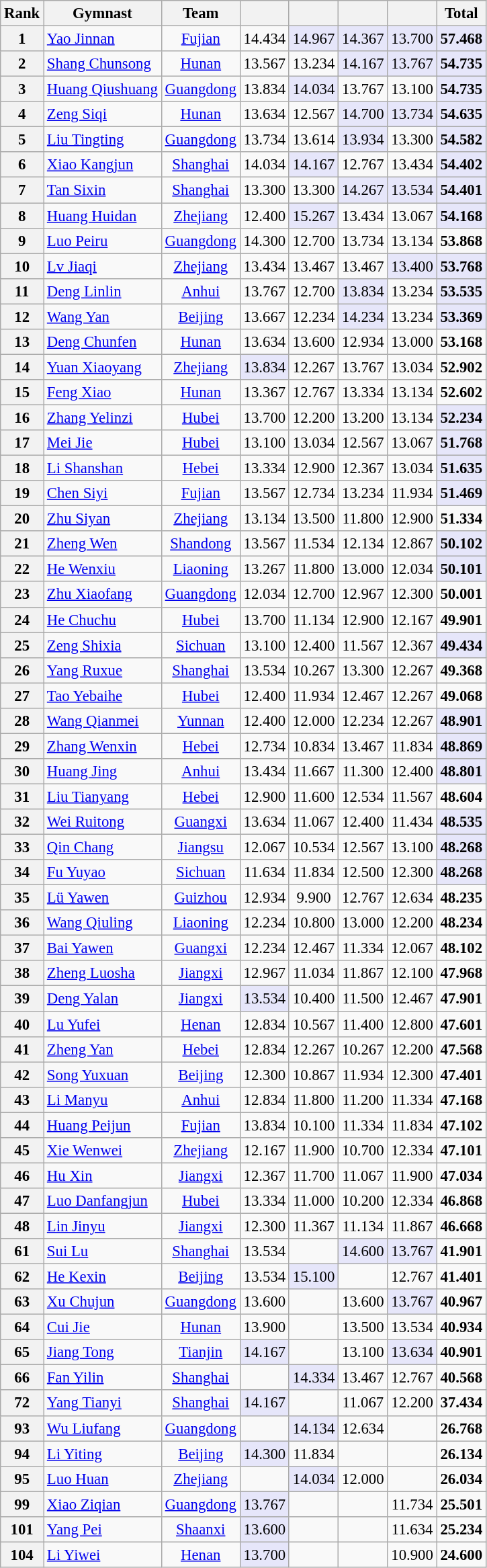<table class="wikitable sortable" style="text-align:center; font-size:95%">
<tr>
<th>Rank</th>
<th>Gymnast</th>
<th>Team</th>
<th></th>
<th></th>
<th></th>
<th></th>
<th>Total</th>
</tr>
<tr>
<th scope=row style="text-align:center">1</th>
<td align=left><a href='#'>Yao Jinnan</a></td>
<td><a href='#'>Fujian</a></td>
<td>14.434</td>
<td bgcolor="lavender">14.967</td>
<td bgcolor="lavender">14.367</td>
<td bgcolor="lavender">13.700</td>
<td bgcolor="lavender"><strong>57.468</strong></td>
</tr>
<tr>
<th scope=row style="text-align:center">2</th>
<td align=left><a href='#'>Shang Chunsong</a></td>
<td><a href='#'>Hunan</a></td>
<td>13.567</td>
<td>13.234</td>
<td bgcolor="lavender">14.167</td>
<td bgcolor="lavender">13.767</td>
<td bgcolor="lavender"><strong>54.735</strong></td>
</tr>
<tr>
<th scope=row style="text-align:center">3</th>
<td align=left><a href='#'>Huang Qiushuang</a></td>
<td><a href='#'>Guangdong</a></td>
<td>13.834</td>
<td bgcolor="lavender">14.034</td>
<td>13.767</td>
<td>13.100</td>
<td bgcolor="lavender"><strong>54.735</strong></td>
</tr>
<tr>
<th scope=row style="text-align:center">4</th>
<td align=left><a href='#'>Zeng Siqi</a></td>
<td><a href='#'>Hunan</a></td>
<td>13.634</td>
<td>12.567</td>
<td bgcolor="lavender">14.700</td>
<td bgcolor="lavender">13.734</td>
<td bgcolor="lavender"><strong>54.635</strong></td>
</tr>
<tr>
<th scope=row style="text-align:center">5</th>
<td align=left><a href='#'>Liu Tingting</a></td>
<td><a href='#'>Guangdong</a></td>
<td>13.734</td>
<td>13.614</td>
<td bgcolor="lavender">13.934</td>
<td>13.300</td>
<td bgcolor="lavender"><strong>54.582</strong></td>
</tr>
<tr>
<th scope=row style="text-align:center">6</th>
<td align=left><a href='#'>Xiao Kangjun</a></td>
<td><a href='#'>Shanghai</a></td>
<td>14.034</td>
<td bgcolor="lavender">14.167</td>
<td>12.767</td>
<td>13.434</td>
<td bgcolor="lavender"><strong>54.402</strong></td>
</tr>
<tr>
<th scope=row style="text-align:center">7</th>
<td align=left><a href='#'>Tan Sixin</a></td>
<td><a href='#'>Shanghai</a></td>
<td>13.300</td>
<td>13.300</td>
<td bgcolor="lavender">14.267</td>
<td bgcolor="lavender">13.534</td>
<td bgcolor="lavender"><strong>54.401</strong></td>
</tr>
<tr>
<th scope=row style="text-align:center">8</th>
<td align=left><a href='#'>Huang Huidan</a></td>
<td><a href='#'>Zhejiang</a></td>
<td>12.400</td>
<td bgcolor="lavender">15.267</td>
<td>13.434</td>
<td>13.067</td>
<td bgcolor="lavender"><strong>54.168</strong></td>
</tr>
<tr>
<th scope=row style="text-align:center">9</th>
<td align=left><a href='#'>Luo Peiru</a></td>
<td><a href='#'>Guangdong</a></td>
<td>14.300</td>
<td>12.700</td>
<td>13.734</td>
<td>13.134</td>
<td><strong>53.868</strong></td>
</tr>
<tr>
<th scope=row style="text-align:center">10</th>
<td align=left><a href='#'>Lv Jiaqi</a></td>
<td><a href='#'>Zhejiang</a></td>
<td>13.434</td>
<td>13.467</td>
<td>13.467</td>
<td bgcolor="lavender">13.400</td>
<td bgcolor="lavender"><strong>53.768</strong></td>
</tr>
<tr>
<th scope=row style="text-align:center">11</th>
<td align=left><a href='#'>Deng Linlin</a></td>
<td><a href='#'>Anhui</a></td>
<td>13.767</td>
<td>12.700</td>
<td bgcolor="lavender">13.834</td>
<td>13.234</td>
<td bgcolor="lavender"><strong>53.535</strong></td>
</tr>
<tr>
<th scope=row style="text-align:center">12</th>
<td align=left><a href='#'>Wang Yan</a></td>
<td><a href='#'>Beijing</a></td>
<td>13.667</td>
<td>12.234</td>
<td bgcolor="lavender">14.234</td>
<td>13.234</td>
<td bgcolor="lavender"><strong>53.369</strong></td>
</tr>
<tr>
<th scope=row style="text-align:center">13</th>
<td align=left><a href='#'>Deng Chunfen</a></td>
<td><a href='#'>Hunan</a></td>
<td>13.634</td>
<td>13.600</td>
<td>12.934</td>
<td>13.000</td>
<td><strong>53.168</strong></td>
</tr>
<tr>
<th scope=row style="text-align:center">14</th>
<td align=left><a href='#'>Yuan Xiaoyang</a></td>
<td><a href='#'>Zhejiang</a></td>
<td bgcolor="lavender">13.834</td>
<td>12.267</td>
<td>13.767</td>
<td>13.034</td>
<td><strong>52.902</strong></td>
</tr>
<tr>
<th scope=row style="text-align:center">15</th>
<td align=left><a href='#'>Feng Xiao</a></td>
<td><a href='#'>Hunan</a></td>
<td>13.367</td>
<td>12.767</td>
<td>13.334</td>
<td>13.134</td>
<td><strong>52.602</strong></td>
</tr>
<tr>
<th scope=row style="text-align:center">16</th>
<td align=left><a href='#'>Zhang Yelinzi</a></td>
<td><a href='#'>Hubei</a></td>
<td>13.700</td>
<td>12.200</td>
<td>13.200</td>
<td>13.134</td>
<td bgcolor="lavender"><strong>52.234</strong></td>
</tr>
<tr>
<th scope=row style="text-align:center">17</th>
<td align=left><a href='#'>Mei Jie</a></td>
<td><a href='#'>Hubei</a></td>
<td>13.100</td>
<td>13.034</td>
<td>12.567</td>
<td>13.067</td>
<td bgcolor="lavender"><strong>51.768</strong></td>
</tr>
<tr>
<th scope=row style="text-align:center">18</th>
<td align=left><a href='#'>Li Shanshan</a></td>
<td><a href='#'>Hebei</a></td>
<td>13.334</td>
<td>12.900</td>
<td>12.367</td>
<td>13.034</td>
<td bgcolor="lavender"><strong>51.635</strong></td>
</tr>
<tr>
<th scope=row style="text-align:center">19</th>
<td align=left><a href='#'>Chen Siyi</a></td>
<td><a href='#'>Fujian</a></td>
<td>13.567</td>
<td>12.734</td>
<td>13.234</td>
<td>11.934</td>
<td bgcolor="lavender"><strong>51.469</strong></td>
</tr>
<tr>
<th scope=row style="text-align:center">20</th>
<td align=left><a href='#'>Zhu Siyan</a></td>
<td><a href='#'>Zhejiang</a></td>
<td>13.134</td>
<td>13.500</td>
<td>11.800</td>
<td>12.900</td>
<td><strong>51.334</strong></td>
</tr>
<tr>
<th scope=row style="text-align:center">21</th>
<td align=left><a href='#'>Zheng Wen</a></td>
<td><a href='#'>Shandong</a></td>
<td>13.567</td>
<td>11.534</td>
<td>12.134</td>
<td>12.867</td>
<td bgcolor="lavender"><strong>50.102</strong></td>
</tr>
<tr>
<th scope=row style="text-align:center">22</th>
<td align=left><a href='#'>He Wenxiu</a></td>
<td><a href='#'>Liaoning</a></td>
<td>13.267</td>
<td>11.800</td>
<td>13.000</td>
<td>12.034</td>
<td bgcolor="lavender"><strong>50.101</strong></td>
</tr>
<tr>
<th scope=row style="text-align:center">23</th>
<td align=left><a href='#'>Zhu Xiaofang</a></td>
<td><a href='#'>Guangdong</a></td>
<td>12.034</td>
<td>12.700</td>
<td>12.967</td>
<td>12.300</td>
<td><strong>50.001</strong></td>
</tr>
<tr>
<th scope=row style="text-align:center">24</th>
<td align=left><a href='#'>He Chuchu</a></td>
<td><a href='#'>Hubei</a></td>
<td>13.700</td>
<td>11.134</td>
<td>12.900</td>
<td>12.167</td>
<td><strong>49.901</strong></td>
</tr>
<tr>
<th scope=row style="text-align:center">25</th>
<td align=left><a href='#'>Zeng Shixia</a></td>
<td><a href='#'>Sichuan</a></td>
<td>13.100</td>
<td>12.400</td>
<td>11.567</td>
<td>12.367</td>
<td bgcolor="lavender"><strong>49.434</strong></td>
</tr>
<tr>
<th scope=row style="text-align:center">26</th>
<td align=left><a href='#'>Yang Ruxue</a></td>
<td><a href='#'>Shanghai</a></td>
<td>13.534</td>
<td>10.267</td>
<td>13.300</td>
<td>12.267</td>
<td><strong>49.368</strong></td>
</tr>
<tr>
<th scope=row style="text-align:center">27</th>
<td align=left><a href='#'>Tao Yebaihe</a></td>
<td><a href='#'>Hubei</a></td>
<td>12.400</td>
<td>11.934</td>
<td>12.467</td>
<td>12.267</td>
<td><strong>49.068</strong></td>
</tr>
<tr>
<th scope=row style="text-align:center">28</th>
<td align=left><a href='#'>Wang Qianmei</a></td>
<td><a href='#'>Yunnan</a></td>
<td>12.400</td>
<td>12.000</td>
<td>12.234</td>
<td>12.267</td>
<td bgcolor="lavender"><strong>48.901</strong></td>
</tr>
<tr>
<th scope=row style="text-align:center">29</th>
<td align=left><a href='#'>Zhang Wenxin</a></td>
<td><a href='#'>Hebei</a></td>
<td>12.734</td>
<td>10.834</td>
<td>13.467</td>
<td>11.834</td>
<td bgcolor="lavender"><strong>48.869</strong></td>
</tr>
<tr>
<th scope=row style="text-align:center">30</th>
<td align=left><a href='#'>Huang Jing</a></td>
<td><a href='#'>Anhui</a></td>
<td>13.434</td>
<td>11.667</td>
<td>11.300</td>
<td>12.400</td>
<td bgcolor="lavender"><strong>48.801</strong></td>
</tr>
<tr>
<th scope=row style="text-align:center">31</th>
<td align=left><a href='#'>Liu Tianyang</a></td>
<td><a href='#'>Hebei</a></td>
<td>12.900</td>
<td>11.600</td>
<td>12.534</td>
<td>11.567</td>
<td><strong>48.604</strong></td>
</tr>
<tr>
<th scope=row style="text-align:center">32</th>
<td align=left><a href='#'>Wei Ruitong</a></td>
<td><a href='#'>Guangxi</a></td>
<td>13.634</td>
<td>11.067</td>
<td>12.400</td>
<td>11.434</td>
<td bgcolor="lavender"><strong>48.535</strong></td>
</tr>
<tr>
<th scope=row style="text-align:center">33</th>
<td align=left><a href='#'>Qin Chang</a></td>
<td><a href='#'>Jiangsu</a></td>
<td>12.067</td>
<td>10.534</td>
<td>12.567</td>
<td>13.100</td>
<td bgcolor="lavender"><strong>48.268</strong></td>
</tr>
<tr>
<th scope=row style="text-align:center">34</th>
<td align=left><a href='#'>Fu Yuyao</a></td>
<td><a href='#'>Sichuan</a></td>
<td>11.634</td>
<td>11.834</td>
<td>12.500</td>
<td>12.300</td>
<td bgcolor="lavender"><strong>48.268</strong></td>
</tr>
<tr>
<th scope=row style="text-align:center">35</th>
<td align=left><a href='#'>Lü Yawen</a></td>
<td><a href='#'>Guizhou</a></td>
<td>12.934</td>
<td>9.900</td>
<td>12.767</td>
<td>12.634</td>
<td><strong>48.235</strong></td>
</tr>
<tr>
<th scope=row style="text-align:center">36</th>
<td align=left><a href='#'>Wang Qiuling</a></td>
<td><a href='#'>Liaoning</a></td>
<td>12.234</td>
<td>10.800</td>
<td>13.000</td>
<td>12.200</td>
<td><strong>48.234</strong></td>
</tr>
<tr>
<th scope=row style="text-align:center">37</th>
<td align=left><a href='#'>Bai Yawen</a></td>
<td><a href='#'>Guangxi</a></td>
<td>12.234</td>
<td>12.467</td>
<td>11.334</td>
<td>12.067</td>
<td><strong>48.102</strong></td>
</tr>
<tr>
<th scope=row style="text-align:center">38</th>
<td align=left><a href='#'>Zheng Luosha</a></td>
<td><a href='#'>Jiangxi</a></td>
<td>12.967</td>
<td>11.034</td>
<td>11.867</td>
<td>12.100</td>
<td><strong>47.968</strong></td>
</tr>
<tr>
<th scope=row style="text-align:center">39</th>
<td align=left><a href='#'>Deng Yalan</a></td>
<td><a href='#'>Jiangxi</a></td>
<td bgcolor="lavender">13.534</td>
<td>10.400</td>
<td>11.500</td>
<td>12.467</td>
<td><strong>47.901</strong></td>
</tr>
<tr>
<th scope=row style="text-align:center">40</th>
<td align=left><a href='#'>Lu Yufei</a></td>
<td><a href='#'>Henan</a></td>
<td>12.834</td>
<td>10.567</td>
<td>11.400</td>
<td>12.800</td>
<td><strong>47.601</strong></td>
</tr>
<tr>
<th scope=row style="text-align:center">41</th>
<td align=left><a href='#'>Zheng Yan</a></td>
<td><a href='#'>Hebei</a></td>
<td>12.834</td>
<td>12.267</td>
<td>10.267</td>
<td>12.200</td>
<td><strong>47.568</strong></td>
</tr>
<tr>
<th scope=row style="text-align:center">42</th>
<td align=left><a href='#'>Song Yuxuan</a></td>
<td><a href='#'>Beijing</a></td>
<td>12.300</td>
<td>10.867</td>
<td>11.934</td>
<td>12.300</td>
<td><strong>47.401</strong></td>
</tr>
<tr>
<th scope=row style="text-align:center">43</th>
<td align=left><a href='#'>Li Manyu</a></td>
<td><a href='#'>Anhui</a></td>
<td>12.834</td>
<td>11.800</td>
<td>11.200</td>
<td>11.334</td>
<td><strong>47.168</strong></td>
</tr>
<tr>
<th scope=row style="text-align:center">44</th>
<td align=left><a href='#'>Huang Peijun</a></td>
<td><a href='#'>Fujian</a></td>
<td>13.834</td>
<td>10.100</td>
<td>11.334</td>
<td>11.834</td>
<td><strong>47.102</strong></td>
</tr>
<tr>
<th scope=row style="text-align:center">45</th>
<td align=left><a href='#'>Xie Wenwei</a></td>
<td><a href='#'>Zhejiang</a></td>
<td>12.167</td>
<td>11.900</td>
<td>10.700</td>
<td>12.334</td>
<td><strong>47.101</strong></td>
</tr>
<tr>
<th scope=row style="text-align:center">46</th>
<td align=left><a href='#'>Hu Xin</a></td>
<td><a href='#'>Jiangxi</a></td>
<td>12.367</td>
<td>11.700</td>
<td>11.067</td>
<td>11.900</td>
<td><strong>47.034</strong></td>
</tr>
<tr>
<th scope=row style="text-align:center">47</th>
<td align=left><a href='#'>Luo Danfangjun</a></td>
<td><a href='#'>Hubei</a></td>
<td>13.334</td>
<td>11.000</td>
<td>10.200</td>
<td>12.334</td>
<td><strong>46.868</strong></td>
</tr>
<tr>
<th scope=row style="text-align:center">48</th>
<td align=left><a href='#'>Lin Jinyu</a></td>
<td><a href='#'>Jiangxi</a></td>
<td>12.300</td>
<td>11.367</td>
<td>11.134</td>
<td>11.867</td>
<td><strong>46.668</strong></td>
</tr>
<tr>
<th scope=row style="text-align:center">61</th>
<td align=left><a href='#'>Sui Lu</a></td>
<td><a href='#'>Shanghai</a></td>
<td>13.534</td>
<td></td>
<td bgcolor="lavender">14.600</td>
<td bgcolor="lavender">13.767</td>
<td><strong>41.901</strong></td>
</tr>
<tr>
<th scope=row style="text-align:center">62</th>
<td align=left><a href='#'>He Kexin</a></td>
<td><a href='#'>Beijing</a></td>
<td>13.534</td>
<td bgcolor="lavender">15.100</td>
<td></td>
<td>12.767</td>
<td><strong>41.401</strong></td>
</tr>
<tr>
<th scope=row style="text-align:center">63</th>
<td align=left><a href='#'>Xu Chujun</a></td>
<td><a href='#'>Guangdong</a></td>
<td>13.600</td>
<td></td>
<td>13.600</td>
<td bgcolor="lavender">13.767</td>
<td><strong>40.967</strong></td>
</tr>
<tr>
<th scope=row style="text-align:center">64</th>
<td align=left><a href='#'>Cui Jie</a></td>
<td><a href='#'>Hunan</a></td>
<td>13.900</td>
<td></td>
<td>13.500</td>
<td>13.534</td>
<td><strong>40.934</strong></td>
</tr>
<tr>
<th scope=row style="text-align:center">65</th>
<td align=left><a href='#'>Jiang Tong</a></td>
<td><a href='#'>Tianjin</a></td>
<td bgcolor="lavender">14.167</td>
<td></td>
<td>13.100</td>
<td bgcolor="lavender">13.634</td>
<td><strong>40.901</strong></td>
</tr>
<tr>
<th scope=row style="text-align:center">66</th>
<td align=left><a href='#'>Fan Yilin</a></td>
<td><a href='#'>Shanghai</a></td>
<td></td>
<td bgcolor="lavender">14.334</td>
<td>13.467</td>
<td>12.767</td>
<td><strong>40.568</strong></td>
</tr>
<tr>
<th scope=row style="text-align:center">72</th>
<td align=left><a href='#'>Yang Tianyi</a></td>
<td><a href='#'>Shanghai</a></td>
<td bgcolor="lavender">14.167</td>
<td></td>
<td>11.067</td>
<td>12.200</td>
<td><strong>37.434</strong></td>
</tr>
<tr>
<th scope=row style="text-align:center">93</th>
<td align=left><a href='#'>Wu Liufang</a></td>
<td><a href='#'>Guangdong</a></td>
<td></td>
<td bgcolor="lavender">14.134</td>
<td>12.634</td>
<td></td>
<td><strong>26.768</strong></td>
</tr>
<tr>
<th scope=row style="text-align:center">94</th>
<td align=left><a href='#'>Li Yiting</a></td>
<td><a href='#'>Beijing</a></td>
<td bgcolor="lavender">14.300</td>
<td>11.834</td>
<td></td>
<td></td>
<td><strong>26.134</strong></td>
</tr>
<tr>
<th scope=row style="text-align:center">95</th>
<td align=left><a href='#'>Luo Huan</a></td>
<td><a href='#'>Zhejiang</a></td>
<td></td>
<td bgcolor="lavender">14.034</td>
<td>12.000</td>
<td></td>
<td><strong>26.034</strong></td>
</tr>
<tr>
<th scope=row style="text-align:center">99</th>
<td align=left><a href='#'>Xiao Ziqian</a></td>
<td><a href='#'>Guangdong</a></td>
<td bgcolor="lavender">13.767</td>
<td></td>
<td></td>
<td>11.734</td>
<td><strong>25.501</strong></td>
</tr>
<tr>
<th scope=row style="text-align:center">101</th>
<td align=left><a href='#'>Yang Pei</a></td>
<td><a href='#'>Shaanxi</a></td>
<td bgcolor="lavender">13.600</td>
<td></td>
<td></td>
<td>11.634</td>
<td><strong>25.234</strong></td>
</tr>
<tr>
<th scope=row style="text-align:center">104</th>
<td align=left><a href='#'>Li Yiwei</a></td>
<td><a href='#'>Henan</a></td>
<td bgcolor="lavender">13.700</td>
<td></td>
<td></td>
<td>10.900</td>
<td><strong>24.600</strong></td>
</tr>
</table>
